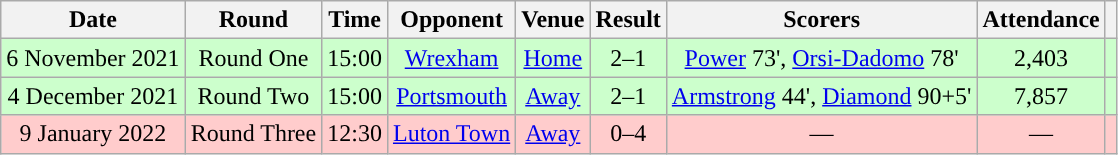<table class="wikitable sortable" style="text-align:center">
<tr>
<th>Date</th>
<th>Round</th>
<th>Time</th>
<th>Opponent</th>
<th>Venue</th>
<th>Result</th>
<th class="unsortable">Scorers</th>
<th>Attendance</th>
<th class="unsortable"></th>
</tr>
<tr bgcolor="#ccffcc">
<td>6 November 2021</td>
<td>Round One</td>
<td>15:00</td>
<td><a href='#'>Wrexham</a></td>
<td><a href='#'>Home</a></td>
<td>2–1</td>
<td><a href='#'>Power</a> 73', <a href='#'>Orsi-Dadomo</a> 78'</td>
<td>2,403</td>
<td></td>
</tr>
<tr bgcolor="#ccffcc">
<td>4 December 2021</td>
<td>Round Two</td>
<td>15:00</td>
<td><a href='#'>Portsmouth</a></td>
<td><a href='#'>Away</a></td>
<td>2–1</td>
<td><a href='#'>Armstrong</a> 44', <a href='#'>Diamond</a> 90+5'</td>
<td>7,857</td>
<td></td>
</tr>
<tr bgcolor="#ffcccc">
<td>9 January 2022</td>
<td>Round Three</td>
<td>12:30</td>
<td><a href='#'>Luton Town</a></td>
<td><a href='#'>Away</a></td>
<td>0–4</td>
<td>—</td>
<td>—</td>
<td></td>
</tr>
</table>
